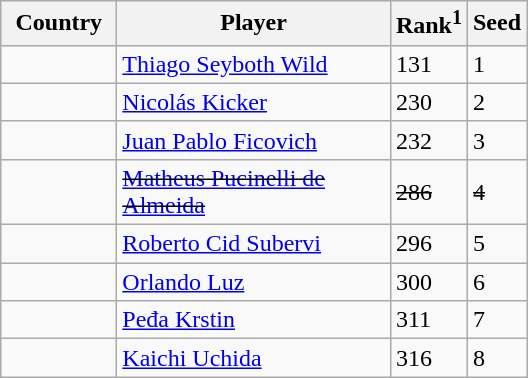<table class="sortable wikitable">
<tr>
<th width="70">Country</th>
<th width="175">Player</th>
<th>Rank<sup>1</sup></th>
<th>Seed</th>
</tr>
<tr>
<td></td>
<td><a href='#'>Thiago Seyboth Wild</a></td>
<td>131</td>
<td>1</td>
</tr>
<tr>
<td></td>
<td><a href='#'>Nicolás Kicker</a></td>
<td>230</td>
<td>2</td>
</tr>
<tr>
<td></td>
<td><a href='#'>Juan Pablo Ficovich</a></td>
<td>232</td>
<td>3</td>
</tr>
<tr>
<td><s></s></td>
<td><s><a href='#'>Matheus Pucinelli de Almeida</a></s></td>
<td><s>286</s></td>
<td><s>4</s></td>
</tr>
<tr>
<td></td>
<td><a href='#'>Roberto Cid Subervi</a></td>
<td>296</td>
<td>5</td>
</tr>
<tr>
<td></td>
<td><a href='#'>Orlando Luz</a></td>
<td>300</td>
<td>6</td>
</tr>
<tr>
<td></td>
<td><a href='#'>Peđa Krstin</a></td>
<td>311</td>
<td>7</td>
</tr>
<tr>
<td></td>
<td><a href='#'>Kaichi Uchida</a></td>
<td>316</td>
<td>8</td>
</tr>
</table>
